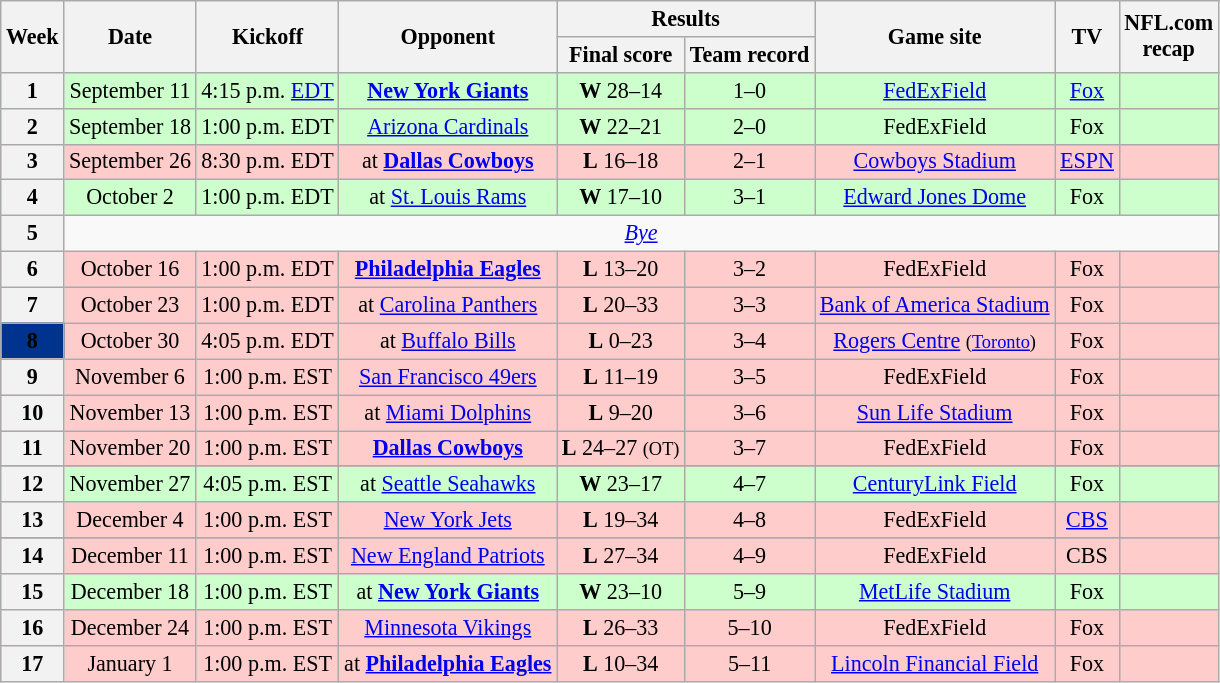<table class="wikitable" align="center" style="font-size: 92%">
<tr>
<th rowspan="2">Week</th>
<th rowspan="2">Date</th>
<th rowspan="2">Kickoff</th>
<th rowspan="2">Opponent</th>
<th colspan="2">Results</th>
<th rowspan="2">Game site</th>
<th rowspan="2">TV</th>
<th rowspan="2">NFL.com<br>recap</th>
</tr>
<tr>
<th>Final score</th>
<th>Team record</th>
</tr>
<tr style="background:#cfc">
<th>1</th>
<td style="text-align:center;">September 11</td>
<td style="text-align:center;">4:15 p.m. <a href='#'>EDT</a></td>
<td style="text-align:center;"><strong><a href='#'>New York Giants</a></strong></td>
<td style="text-align:center;"><strong>W</strong> 28–14</td>
<td style="text-align:center;">1–0</td>
<td style="text-align:center;"><a href='#'>FedExField</a></td>
<td style="text-align:center;"><a href='#'>Fox</a></td>
<td style="text-align:center;"></td>
</tr>
<tr style="background:#cfc">
<th>2</th>
<td style="text-align:center;">September 18</td>
<td style="text-align:center;">1:00 p.m. EDT</td>
<td style="text-align:center;"><a href='#'>Arizona Cardinals</a></td>
<td style="text-align:center;"><strong>W</strong> 22–21</td>
<td style="text-align:center;">2–0</td>
<td style="text-align:center;">FedExField</td>
<td style="text-align:center;">Fox</td>
<td style="text-align:center;"></td>
</tr>
<tr style="background:#fcc">
<th>3</th>
<td style="text-align:center;">September 26</td>
<td style="text-align:center;">8:30 p.m. EDT</td>
<td style="text-align:center;">at <strong><a href='#'>Dallas Cowboys</a></strong></td>
<td style="text-align:center;"><strong>L</strong> 16–18</td>
<td style="text-align:center;">2–1</td>
<td style="text-align:center;"><a href='#'>Cowboys Stadium</a></td>
<td style="text-align:center;"><a href='#'>ESPN</a></td>
<td style="text-align:center;"></td>
</tr>
<tr style="background:#cfc">
<th>4</th>
<td style="text-align:center;">October 2</td>
<td style="text-align:center;">1:00 p.m. EDT</td>
<td style="text-align:center;">at <a href='#'>St. Louis Rams</a></td>
<td style="text-align:center;"><strong>W</strong> 17–10</td>
<td style="text-align:center;">3–1</td>
<td style="text-align:center;"><a href='#'>Edward Jones Dome</a></td>
<td style="text-align:center;">Fox</td>
<td style="text-align:center;"></td>
</tr>
<tr>
<th>5</th>
<td colspan="8" style="text-align:center;"><em><a href='#'>Bye</a></em></td>
</tr>
<tr style="background:#fcc">
<th>6</th>
<td style="text-align:center;">October 16</td>
<td style="text-align:center;">1:00 p.m. EDT</td>
<td style="text-align:center;"><strong><a href='#'>Philadelphia Eagles</a></strong></td>
<td style="text-align:center;"><strong>L</strong> 13–20</td>
<td style="text-align:center;">3–2</td>
<td style="text-align:center;">FedExField</td>
<td style="text-align:center;">Fox</td>
<td style="text-align:center;"></td>
</tr>
<tr style="background:#fcc">
<th>7</th>
<td style="text-align:center;">October 23</td>
<td style="text-align:center;">1:00 p.m. EDT</td>
<td style="text-align:center;">at <a href='#'>Carolina Panthers</a></td>
<td style="text-align:center;"><strong>L</strong> 20–33</td>
<td style="text-align:center;">3–3</td>
<td style="text-align:center;"><a href='#'>Bank of America Stadium</a></td>
<td style="text-align:center;">Fox</td>
<td style="text-align:center;"></td>
</tr>
<tr style="background:#fcc">
<td style="background:#00338d; text-align:center;"><span> <strong>8</strong></span></td>
<td style="text-align:center;">October 30</td>
<td style="text-align:center;">4:05 p.m. EDT</td>
<td style="text-align:center;">at <a href='#'>Buffalo Bills</a></td>
<td style="text-align:center;"><strong>L</strong> 0–23</td>
<td style="text-align:center;">3–4</td>
<td style="text-align:center;"> <a href='#'>Rogers Centre</a> <small>(<a href='#'>Toronto</a>)</small></td>
<td style="text-align:center;">Fox</td>
<td style="text-align:center;"></td>
</tr>
<tr style="background:#fcc">
<th>9</th>
<td style="text-align:center;">November 6</td>
<td style="text-align:center;">1:00 p.m. EST</td>
<td style="text-align:center;"><a href='#'>San Francisco 49ers</a></td>
<td style="text-align:center;"><strong>L</strong> 11–19</td>
<td style="text-align:center;">3–5</td>
<td style="text-align:center;">FedExField</td>
<td style="text-align:center;">Fox</td>
<td style="text-align:center;"></td>
</tr>
<tr style="background:#fcc">
<th>10</th>
<td style="text-align:center;">November 13</td>
<td style="text-align:center;">1:00 p.m. EST</td>
<td style="text-align:center;">at <a href='#'>Miami Dolphins</a></td>
<td style="text-align:center;"><strong>L</strong> 9–20</td>
<td style="text-align:center;">3–6</td>
<td style="text-align:center;"><a href='#'>Sun Life Stadium</a></td>
<td style="text-align:center;">Fox</td>
<td style="text-align:center;"></td>
</tr>
<tr style="background:#fcc">
<th>11</th>
<td style="text-align:center;">November 20</td>
<td style="text-align:center;">1:00 p.m. EST</td>
<td style="text-align:center;"><strong><a href='#'>Dallas Cowboys</a></strong></td>
<td style="text-align:center;"><strong>L</strong>  24–27 <small>(OT)</small></td>
<td style="text-align:center;">3–7</td>
<td style="text-align:center;">FedExField</td>
<td style="text-align:center;">Fox</td>
<td style="text-align:center;"></td>
</tr>
<tr style="background:#">
</tr>
<tr style="background:#cfc">
<th>12</th>
<td style="text-align:center;">November 27</td>
<td style="text-align:center;">4:05 p.m. EST</td>
<td style="text-align:center;">at <a href='#'>Seattle Seahawks</a></td>
<td style="text-align:center;"><strong>W</strong> 23–17</td>
<td style="text-align:center;">4–7</td>
<td style="text-align:center;"><a href='#'>CenturyLink Field</a></td>
<td style="text-align:center;">Fox</td>
<td style="text-align:center;"></td>
</tr>
<tr style="background:#fcc">
<th>13</th>
<td style="text-align:center;">December 4</td>
<td style="text-align:center;">1:00 p.m. EST</td>
<td style="text-align:center;"><a href='#'>New York Jets</a></td>
<td style="text-align:center;"><strong>L</strong> 19–34</td>
<td style="text-align:center;">4–8</td>
<td style="text-align:center;">FedExField</td>
<td style="text-align:center;"><a href='#'>CBS</a></td>
<td style="text-align:center;"></td>
</tr>
<tr style="background:#">
</tr>
<tr style="background:#fcc">
<th>14</th>
<td style="text-align:center;">December 11</td>
<td style="text-align:center;">1:00 p.m. EST</td>
<td style="text-align:center;"><a href='#'>New England Patriots</a></td>
<td style="text-align:center;"><strong>L</strong> 27–34</td>
<td style="text-align:center;">4–9</td>
<td style="text-align:center;">FedExField</td>
<td style="text-align:center;">CBS</td>
<td style="text-align:center;"></td>
</tr>
<tr style="background:#cfc">
<th>15</th>
<td style="text-align:center;">December 18</td>
<td style="text-align:center;">1:00 p.m. EST</td>
<td style="text-align:center;">at <strong><a href='#'>New York Giants</a></strong></td>
<td style="text-align:center;"><strong>W</strong> 23–10</td>
<td style="text-align:center;">5–9</td>
<td style="text-align:center;"><a href='#'>MetLife Stadium</a></td>
<td style="text-align:center;">Fox</td>
<td style="text-align:center;"></td>
</tr>
<tr style="background:#fcc">
<th>16</th>
<td style="text-align:center;">December 24</td>
<td style="text-align:center;">1:00 p.m. EST</td>
<td style="text-align:center;"><a href='#'>Minnesota Vikings</a></td>
<td style="text-align:center;"><strong>L</strong> 26–33</td>
<td style="text-align:center;">5–10</td>
<td style="text-align:center;">FedExField</td>
<td style="text-align:center;">Fox</td>
<td style="text-align:center;"></td>
</tr>
<tr style="background:#fcc">
<th>17</th>
<td style="text-align:center;">January 1</td>
<td style="text-align:center;">1:00 p.m. EST</td>
<td style="text-align:center;">at <strong><a href='#'>Philadelphia Eagles</a></strong></td>
<td style="text-align:center;"><strong>L</strong> 10–34</td>
<td style="text-align:center;">5–11</td>
<td style="text-align:center;"><a href='#'>Lincoln Financial Field</a></td>
<td style="text-align:center;">Fox</td>
<td style="text-align:center;"></td>
</tr>
</table>
